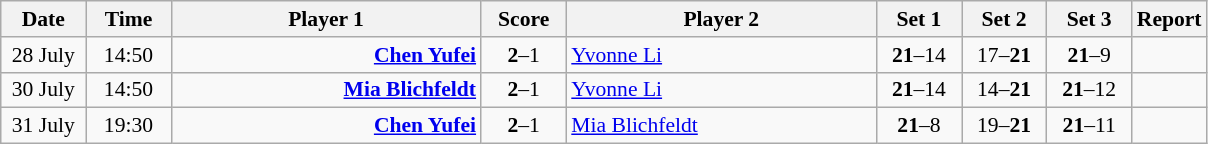<table class="wikitable" style="font-size:90%; text-align:center">
<tr>
<th width="50">Date</th>
<th width="50">Time</th>
<th width="200">Player 1</th>
<th width="50">Score</th>
<th width="200">Player 2</th>
<th width="50">Set 1</th>
<th width="50">Set 2</th>
<th width="50">Set 3</th>
<th>Report</th>
</tr>
<tr>
<td>28 July</td>
<td>14:50</td>
<td align="right"><strong><a href='#'>Chen Yufei</a> </strong></td>
<td><strong>2</strong>–1</td>
<td align="left"> <a href='#'>Yvonne Li</a></td>
<td><strong>21</strong>–14</td>
<td>17–<strong>21</strong></td>
<td><strong>21</strong>–9</td>
<td></td>
</tr>
<tr>
<td>30 July</td>
<td>14:50</td>
<td align="right"><strong><a href='#'>Mia Blichfeldt</a> </strong></td>
<td><strong>2</strong>–1</td>
<td align="left"> <a href='#'>Yvonne Li</a></td>
<td><strong>21</strong>–14</td>
<td>14–<strong>21</strong></td>
<td><strong>21</strong>–12</td>
<td></td>
</tr>
<tr>
<td>31 July</td>
<td>19:30</td>
<td align="right"><strong><a href='#'>Chen Yufei</a> </strong></td>
<td><strong>2</strong>–1</td>
<td align="left"> <a href='#'>Mia Blichfeldt</a></td>
<td><strong>21</strong>–8</td>
<td>19–<strong>21</strong></td>
<td><strong>21</strong>–11</td>
<td></td>
</tr>
</table>
